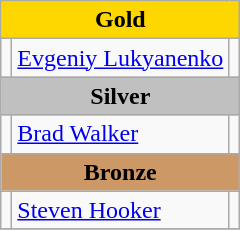<table class="wikitable">
<tr bgcolor=gold>
<td colspan=3 align=center><strong>Gold</strong></td>
</tr>
<tr>
<td></td>
<td><a href='#'>Evgeniy Lukyanenko</a></td>
<td></td>
</tr>
<tr bgcolor=silver>
<td colspan=3 align=center><strong>Silver</strong></td>
</tr>
<tr>
<td></td>
<td><a href='#'>Brad Walker</a></td>
<td></td>
</tr>
<tr bgcolor=cc9966>
<td colspan=3 align=center><strong>Bronze</strong></td>
</tr>
<tr>
<td></td>
<td><a href='#'>Steven Hooker</a></td>
<td></td>
</tr>
<tr>
</tr>
</table>
